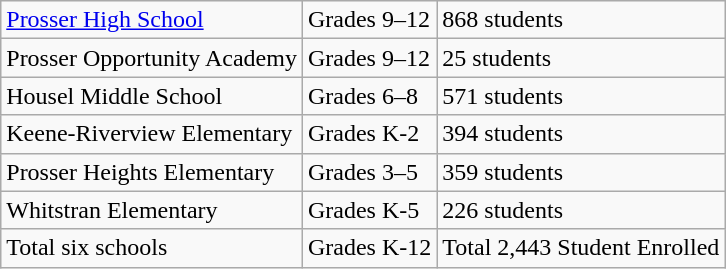<table class="wikitable">
<tr>
<td><a href='#'>Prosser High School</a></td>
<td>Grades 9–12</td>
<td>868 students</td>
</tr>
<tr>
<td>Prosser Opportunity Academy</td>
<td>Grades 9–12</td>
<td>25 students</td>
</tr>
<tr>
<td>Housel Middle School</td>
<td>Grades 6–8</td>
<td>571 students</td>
</tr>
<tr>
<td>Keene-Riverview Elementary</td>
<td>Grades K-2</td>
<td>394 students</td>
</tr>
<tr>
<td>Prosser Heights Elementary</td>
<td>Grades 3–5</td>
<td>359 students</td>
</tr>
<tr>
<td>Whitstran Elementary</td>
<td>Grades K-5</td>
<td>226 students</td>
</tr>
<tr>
<td>Total six schools</td>
<td>Grades K-12</td>
<td>Total 2,443 Student Enrolled<br></td>
</tr>
</table>
